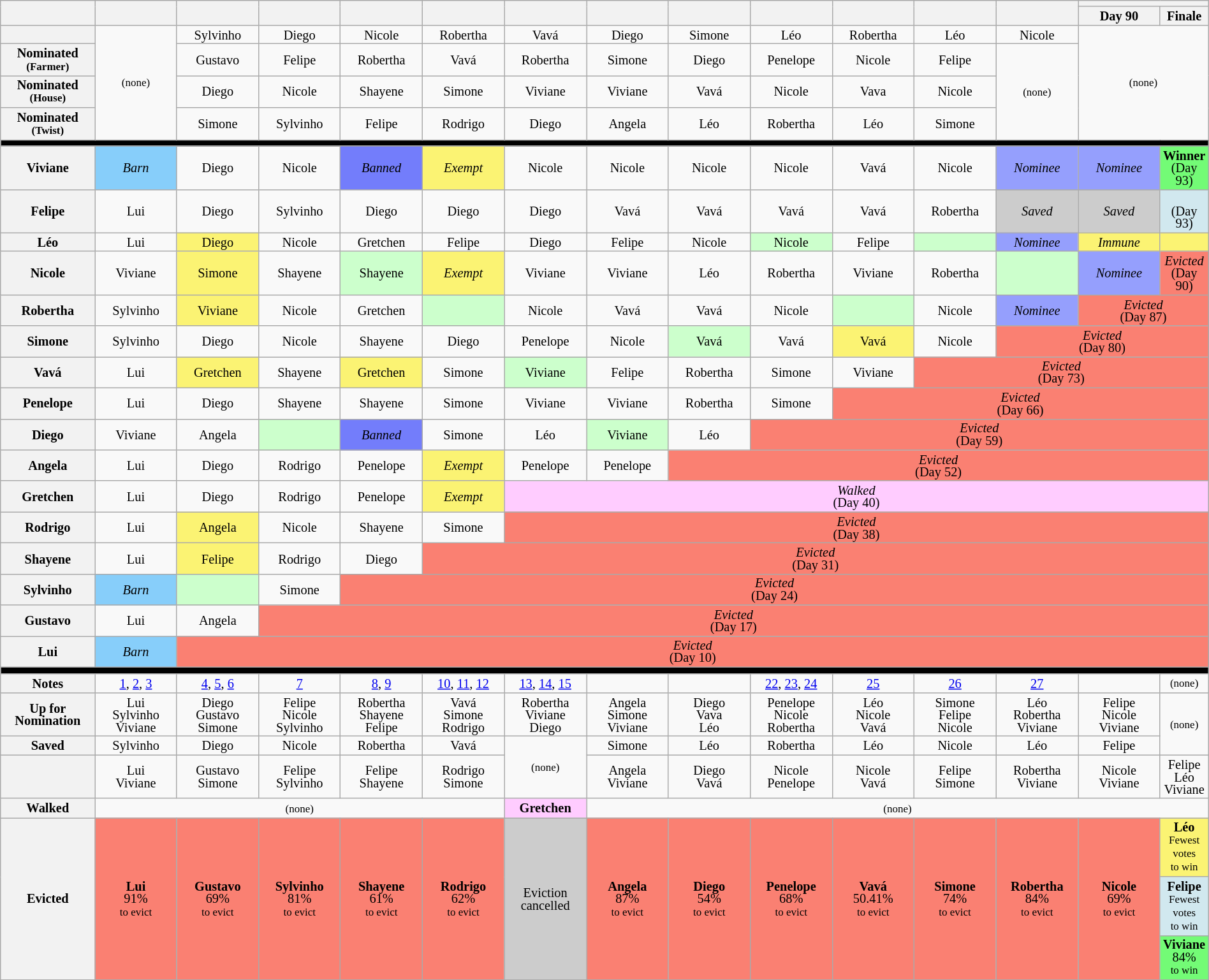<table class="wikitable" style="text-align:center; font-size:85%; width:100%; line-height:13px;">
<tr>
<th rowspan=2 width="08%"></th>
<th rowspan=2 width="07%"></th>
<th rowspan=2 width="07%"></th>
<th rowspan=2 width="07%"></th>
<th rowspan=2 width="07%"></th>
<th rowspan=2 width="07%"></th>
<th rowspan=2 width="07%"></th>
<th rowspan=2 width="07%"></th>
<th rowspan=2 width="07%"></th>
<th rowspan=2 width="07%"></th>
<th rowspan=2 width="07%"></th>
<th rowspan=2 width="07%"></th>
<th rowspan=2 width="07%"></th>
<th colspan=2 width="14%"></th>
</tr>
<tr>
<th width="07%">Day 90</th>
<th width="07%">Finale</th>
</tr>
<tr>
<th></th>
<td rowspan=4><small>(none)</small></td>
<td>Sylvinho</td>
<td>Diego</td>
<td>Nicole</td>
<td>Robertha</td>
<td>Vavá</td>
<td>Diego</td>
<td>Simone</td>
<td>Léo</td>
<td>Robertha</td>
<td>Léo</td>
<td>Nicole</td>
<td rowspan=4 colspan=2><small>(none)</small></td>
</tr>
<tr>
<th>Nominated<br><small>(Farmer)</small></th>
<td>Gustavo</td>
<td>Felipe</td>
<td>Robertha</td>
<td>Vavá</td>
<td>Robertha</td>
<td>Simone</td>
<td>Diego</td>
<td>Penelope</td>
<td>Nicole</td>
<td>Felipe</td>
<td rowspan=3><small>(none)</small></td>
</tr>
<tr>
<th>Nominated<br><small>(House)</small></th>
<td>Diego</td>
<td>Nicole</td>
<td>Shayene</td>
<td>Simone</td>
<td>Viviane</td>
<td>Viviane</td>
<td>Vavá</td>
<td>Nicole</td>
<td>Vava</td>
<td>Nicole</td>
</tr>
<tr>
<th>Nominated<br><small>(Twist)</small></th>
<td>Simone</td>
<td>Sylvinho</td>
<td>Felipe</td>
<td>Rodrigo</td>
<td>Diego</td>
<td>Angela</td>
<td>Léo</td>
<td>Robertha</td>
<td>Léo</td>
<td>Simone</td>
</tr>
<tr>
<td bgcolor="000000" colspan=15></td>
</tr>
<tr>
<th>Viviane</th>
<td bgcolor="87CEFA"><em>Barn</em></td>
<td>Diego</td>
<td>Nicole</td>
<td bgcolor="737DFB"><em>Banned</em></td>
<td bgcolor="FBF373"><em>Exempt</em></td>
<td>Nicole</td>
<td>Nicole</td>
<td>Nicole</td>
<td>Nicole</td>
<td>Vavá</td>
<td>Nicole</td>
<td bgcolor="959FFD"><em>Nominee</em></td>
<td bgcolor="959FFD"><em>Nominee</em></td>
<td bgcolor="73FB76"><strong>Winner</strong><br>(Day 93)</td>
</tr>
<tr>
<th>Felipe</th>
<td>Lui</td>
<td>Diego</td>
<td>Sylvinho</td>
<td>Diego</td>
<td>Diego</td>
<td>Diego</td>
<td>Vavá</td>
<td>Vavá</td>
<td>Vavá</td>
<td>Vavá</td>
<td>Robertha</td>
<td bgcolor="CCCCCC"><em>Saved</em></td>
<td bgcolor="CCCCCC"><em>Saved</em></td>
<td bgcolor="D1E8EF"><br>(Day 93)</td>
</tr>
<tr>
<th>Léo</th>
<td>Lui</td>
<td bgcolor="FBF373">Diego</td>
<td>Nicole</td>
<td>Gretchen</td>
<td>Felipe</td>
<td>Diego</td>
<td>Felipe</td>
<td>Nicole</td>
<td bgcolor="CCFFCC">Nicole</td>
<td>Felipe</td>
<td bgcolor="CCFFCC"></td>
<td bgcolor="959FFD"><em>Nominee</em></td>
<td bgcolor="FBF373"><em>Immune</em></td>
<td bgcolor="FBF373"></td>
</tr>
<tr>
<th>Nicole</th>
<td>Viviane</td>
<td bgcolor="FBF373">Simone</td>
<td>Shayene</td>
<td bgcolor="CCFFCC">Shayene</td>
<td bgcolor="FBF373"><em>Exempt</em></td>
<td>Viviane</td>
<td>Viviane</td>
<td>Léo</td>
<td>Robertha</td>
<td>Viviane</td>
<td>Robertha</td>
<td bgcolor="CCFFCC"></td>
<td bgcolor="959FFD"><em>Nominee</em></td>
<td bgcolor="FA8072"><em>Evicted</em><br>(Day 90)</td>
</tr>
<tr>
<th>Robertha</th>
<td>Sylvinho</td>
<td bgcolor="FBF373">Viviane</td>
<td>Nicole</td>
<td>Gretchen</td>
<td bgcolor="CCFFCC"></td>
<td>Nicole</td>
<td>Vavá</td>
<td>Vavá</td>
<td>Nicole</td>
<td bgcolor="CCFFCC"></td>
<td>Nicole</td>
<td bgcolor="959FFD"><em>Nominee</em></td>
<td bgcolor="FA8072" colspan=2><em>Evicted</em><br>(Day 87)</td>
</tr>
<tr>
<th>Simone</th>
<td>Sylvinho</td>
<td>Diego</td>
<td>Nicole</td>
<td>Shayene</td>
<td>Diego</td>
<td>Penelope</td>
<td>Nicole</td>
<td bgcolor="CCFFCC">Vavá</td>
<td>Vavá</td>
<td bgcolor="FBF373">Vavá</td>
<td>Nicole</td>
<td bgcolor="FA8072" colspan=3><em>Evicted</em><br>(Day 80)</td>
</tr>
<tr>
<th>Vavá</th>
<td>Lui</td>
<td bgcolor="FBF373">Gretchen</td>
<td>Shayene</td>
<td bgcolor="FBF373">Gretchen</td>
<td>Simone</td>
<td bgcolor="CCFFCC">Viviane</td>
<td>Felipe</td>
<td>Robertha</td>
<td>Simone</td>
<td>Viviane</td>
<td bgcolor="FA8072" colspan=4><em>Evicted</em><br>(Day 73)</td>
</tr>
<tr>
<th>Penelope</th>
<td>Lui</td>
<td>Diego</td>
<td>Shayene</td>
<td>Shayene</td>
<td>Simone</td>
<td>Viviane</td>
<td>Viviane</td>
<td>Robertha</td>
<td>Simone</td>
<td bgcolor="FA8072" colspan=5><em>Evicted</em><br>(Day 66)</td>
</tr>
<tr>
<th>Diego</th>
<td>Viviane</td>
<td>Angela</td>
<td bgcolor="CCFFCC"></td>
<td bgcolor="737DFB"><em>Banned</em></td>
<td>Simone</td>
<td>Léo</td>
<td bgcolor="CCFFCC">Viviane</td>
<td>Léo</td>
<td bgcolor="FA8072" colspan=6><em>Evicted</em><br>(Day 59)</td>
</tr>
<tr>
<th>Angela</th>
<td>Lui</td>
<td>Diego</td>
<td>Rodrigo</td>
<td>Penelope</td>
<td bgcolor="FBF373"><em>Exempt</em></td>
<td>Penelope</td>
<td>Penelope</td>
<td bgcolor="FA8072" colspan=7><em>Evicted</em><br>(Day 52)</td>
</tr>
<tr>
<th>Gretchen</th>
<td>Lui</td>
<td>Diego</td>
<td>Rodrigo</td>
<td>Penelope</td>
<td bgcolor="FBF373"><em>Exempt</em></td>
<td bgcolor="FFCCFF" colspan=9><em>Walked</em><br>(Day 40)</td>
</tr>
<tr>
<th>Rodrigo</th>
<td>Lui</td>
<td bgcolor="FBF373">Angela</td>
<td>Nicole</td>
<td>Shayene</td>
<td>Simone</td>
<td bgcolor="FA8072" colspan=9><em>Evicted</em><br>(Day 38)</td>
</tr>
<tr>
<th>Shayene</th>
<td>Lui</td>
<td bgcolor="FBF373">Felipe</td>
<td>Rodrigo</td>
<td>Diego</td>
<td bgcolor="FA8072" colspan=10><em>Evicted</em><br>(Day 31)</td>
</tr>
<tr>
<th>Sylvinho</th>
<td bgcolor="87CEFA"><em>Barn</em></td>
<td bgcolor="CCFFCC"></td>
<td>Simone</td>
<td bgcolor="FA8072" colspan=11><em>Evicted</em><br>(Day 24)</td>
</tr>
<tr>
<th>Gustavo</th>
<td>Lui</td>
<td>Angela</td>
<td bgcolor="FA8072" colspan=12><em>Evicted</em><br>(Day 17)</td>
</tr>
<tr>
<th>Lui</th>
<td bgcolor="87CEFA"><em>Barn</em></td>
<td bgcolor="FA8072" colspan=13><em>Evicted</em><br>(Day 10)</td>
</tr>
<tr>
<td bgcolor="000000" colspan=15></td>
</tr>
<tr>
<th>Notes</th>
<td><a href='#'>1</a>, <a href='#'>2</a>, <a href='#'>3</a></td>
<td><a href='#'>4</a>, <a href='#'>5</a>, <a href='#'>6</a></td>
<td><a href='#'>7</a></td>
<td><a href='#'>8</a>, <a href='#'>9</a></td>
<td><a href='#'>10</a>, <a href='#'>11</a>, <a href='#'>12</a></td>
<td><a href='#'>13</a>, <a href='#'>14</a>, <a href='#'>15</a></td>
<td></td>
<td></td>
<td><a href='#'>22</a>, <a href='#'>23</a>, <a href='#'>24</a></td>
<td><a href='#'>25</a></td>
<td><a href='#'>26</a></td>
<td><a href='#'>27</a></td>
<td></td>
<td><small>(none)</small></td>
</tr>
<tr>
<th>Up for<br>Nomination</th>
<td>Lui<br>Sylvinho<br>Viviane</td>
<td>Diego<br>Gustavo<br>Simone</td>
<td>Felipe<br>Nicole<br>Sylvinho</td>
<td>Robertha<br>Shayene<br>Felipe</td>
<td>Vavá<br>Simone<br>Rodrigo</td>
<td>Robertha<br>Viviane<br>Diego</td>
<td>Angela<br>Simone<br>Viviane</td>
<td>Diego<br>Vava<br>Léo</td>
<td>Penelope<br>Nicole<br>Robertha</td>
<td>Léo<br>Nicole<br>Vavá</td>
<td>Simone<br>Felipe<br>Nicole</td>
<td>Léo<br>Robertha<br>Viviane</td>
<td>Felipe<br>Nicole<br>Viviane</td>
<td rowspan=2><small>(none)</small></td>
</tr>
<tr>
<th>Saved</th>
<td>Sylvinho</td>
<td>Diego</td>
<td>Nicole</td>
<td>Robertha</td>
<td>Vavá</td>
<td rowspan=2><small>(none)</small></td>
<td>Simone</td>
<td>Léo</td>
<td>Robertha</td>
<td>Léo</td>
<td>Nicole</td>
<td>Léo</td>
<td>Felipe</td>
</tr>
<tr>
<th></th>
<td>Lui<br>Viviane</td>
<td>Gustavo<br>Simone</td>
<td>Felipe<br>Sylvinho</td>
<td>Felipe<br>Shayene</td>
<td>Rodrigo<br>Simone</td>
<td>Angela<br>Viviane</td>
<td>Diego<br>Vavá</td>
<td>Nicole<br>Penelope</td>
<td>Nicole<br>Vavá</td>
<td>Felipe<br>Simone</td>
<td>Robertha<br>Viviane</td>
<td>Nicole<br>Viviane</td>
<td>Felipe<br>Léo<br>Viviane</td>
</tr>
<tr>
<th>Walked</th>
<td colspan=5><small>(none)</small></td>
<td bgcolor="FFCCFF"><strong>Gretchen</strong></td>
<td colspan=8><small>(none)</small></td>
</tr>
<tr>
<th rowspan=3>Evicted</th>
<td rowspan=3 bgcolor="FA8072"><strong>Lui</strong><br>91%<br><small>to evict</small></td>
<td rowspan=3 bgcolor="FA8072"><strong>Gustavo</strong><br>69%<br><small>to evict</small></td>
<td rowspan=3 bgcolor="FA8072"><strong>Sylvinho</strong><br>81%<br><small>to evict</small></td>
<td rowspan=3 bgcolor="FA8072"><strong>Shayene</strong><br>61%<br><small>to evict</small></td>
<td rowspan=3 bgcolor="FA8072"><strong>Rodrigo</strong><br>62%<br><small>to evict</small></td>
<td rowspan=3 bgcolor="CCCCCC">Eviction<br>cancelled</td>
<td rowspan=3 bgcolor="FA8072"><strong>Angela</strong><br>87%<br><small>to evict</small></td>
<td rowspan=3 bgcolor="FA8072"><strong>Diego</strong><br>54%<br><small>to evict</small></td>
<td rowspan=3 bgcolor="FA8072"><strong>Penelope</strong><br>68%<br><small>to evict</small></td>
<td rowspan=3 bgcolor="FA8072"><strong>Vavá</strong><br>50.41%<br><small>to evict</small></td>
<td rowspan=3 bgcolor="FA8072"><strong>Simone</strong><br>74%<br><small>to evict</small></td>
<td rowspan=3 bgcolor="FA8072"><strong>Robertha</strong><br>84%<br><small>to evict</small></td>
<td rowspan=3 bgcolor="FA8072"><strong>Nicole</strong><br>69%<br><small>to evict</small></td>
<td rowspan=1 bgcolor="FBF373"><strong>Léo</strong><br><small>Fewest votes<br>to win</small></td>
</tr>
<tr>
<td rowspan=1 bgcolor="D1E8EF"><strong>Felipe</strong><br><small>Fewest votes<br>to win</small></td>
</tr>
<tr>
<td rowspan=1 bgcolor="73FB76"><strong>Viviane</strong><br>84%<br><small>to win</small></td>
</tr>
</table>
